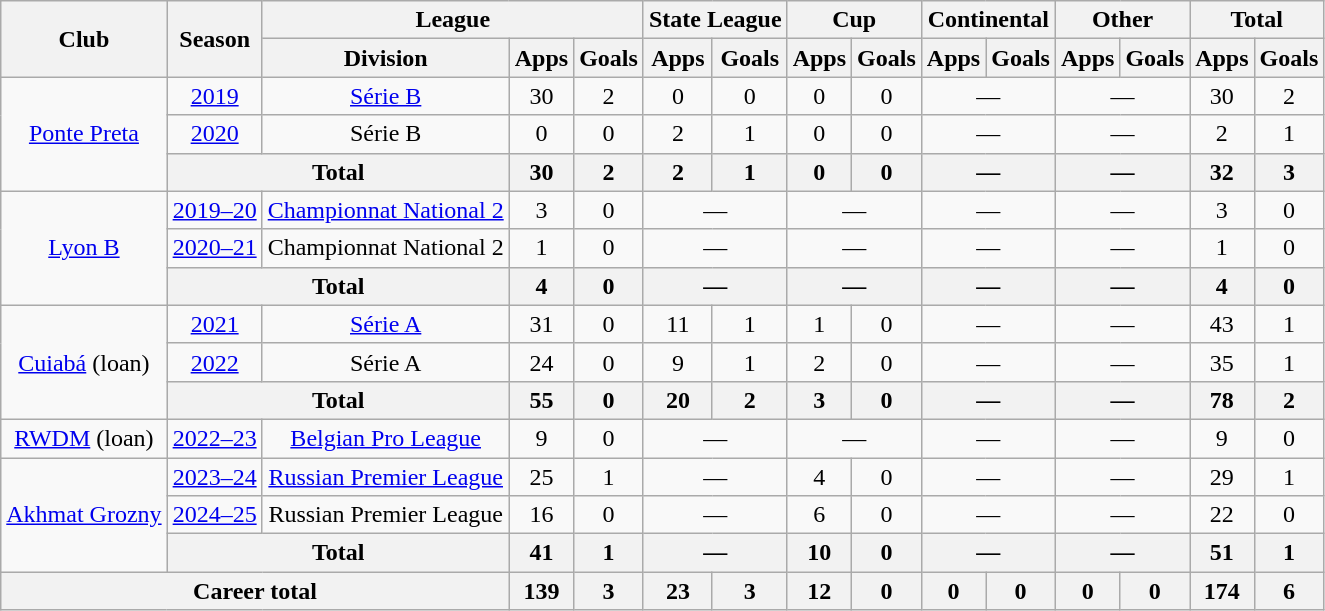<table class="wikitable" style="text-align: center">
<tr>
<th rowspan="2">Club</th>
<th rowspan="2">Season</th>
<th colspan="3">League</th>
<th colspan="2">State League</th>
<th colspan="2">Cup</th>
<th colspan="2">Continental</th>
<th colspan="2">Other</th>
<th colspan="2">Total</th>
</tr>
<tr>
<th>Division</th>
<th>Apps</th>
<th>Goals</th>
<th>Apps</th>
<th>Goals</th>
<th>Apps</th>
<th>Goals</th>
<th>Apps</th>
<th>Goals</th>
<th>Apps</th>
<th>Goals</th>
<th>Apps</th>
<th>Goals</th>
</tr>
<tr>
<td rowspan="3"><a href='#'>Ponte Preta</a></td>
<td><a href='#'>2019</a></td>
<td><a href='#'>Série B</a></td>
<td>30</td>
<td>2</td>
<td>0</td>
<td>0</td>
<td>0</td>
<td>0</td>
<td colspan="2">—</td>
<td colspan="2">—</td>
<td>30</td>
<td>2</td>
</tr>
<tr>
<td><a href='#'>2020</a></td>
<td>Série B</td>
<td>0</td>
<td>0</td>
<td>2</td>
<td>1</td>
<td>0</td>
<td>0</td>
<td colspan="2">—</td>
<td colspan="2">—</td>
<td>2</td>
<td>1</td>
</tr>
<tr>
<th colspan="2">Total</th>
<th>30</th>
<th>2</th>
<th>2</th>
<th>1</th>
<th>0</th>
<th>0</th>
<th colspan="2">—</th>
<th colspan="2">—</th>
<th>32</th>
<th>3</th>
</tr>
<tr>
<td rowspan="3"><a href='#'>Lyon B</a></td>
<td><a href='#'>2019–20</a></td>
<td><a href='#'>Championnat National 2</a></td>
<td>3</td>
<td>0</td>
<td colspan="2">—</td>
<td colspan="2">—</td>
<td colspan="2">—</td>
<td colspan="2">—</td>
<td>3</td>
<td>0</td>
</tr>
<tr>
<td><a href='#'>2020–21</a></td>
<td>Championnat National 2</td>
<td>1</td>
<td>0</td>
<td colspan="2">—</td>
<td colspan="2">—</td>
<td colspan="2">—</td>
<td colspan="2">—</td>
<td>1</td>
<td>0</td>
</tr>
<tr>
<th colspan="2">Total</th>
<th>4</th>
<th>0</th>
<th colspan="2">—</th>
<th colspan="2">—</th>
<th colspan="2">—</th>
<th colspan="2">—</th>
<th>4</th>
<th>0</th>
</tr>
<tr>
<td rowspan="3"><a href='#'>Cuiabá</a> (loan)</td>
<td><a href='#'>2021</a></td>
<td><a href='#'>Série A</a></td>
<td>31</td>
<td>0</td>
<td>11</td>
<td>1</td>
<td>1</td>
<td>0</td>
<td colspan="2">—</td>
<td colspan="2">—</td>
<td>43</td>
<td>1</td>
</tr>
<tr>
<td><a href='#'>2022</a></td>
<td>Série A</td>
<td>24</td>
<td>0</td>
<td>9</td>
<td>1</td>
<td>2</td>
<td>0</td>
<td colspan="2">—</td>
<td colspan="2">—</td>
<td>35</td>
<td>1</td>
</tr>
<tr>
<th colspan="2">Total</th>
<th>55</th>
<th>0</th>
<th>20</th>
<th>2</th>
<th>3</th>
<th>0</th>
<th colspan="2">—</th>
<th colspan="2">—</th>
<th>78</th>
<th>2</th>
</tr>
<tr>
<td><a href='#'>RWDM</a> (loan)</td>
<td><a href='#'>2022–23</a></td>
<td><a href='#'>Belgian Pro League</a></td>
<td>9</td>
<td>0</td>
<td colspan="2">—</td>
<td colspan="2">—</td>
<td colspan="2">—</td>
<td colspan="2">—</td>
<td>9</td>
<td>0</td>
</tr>
<tr>
<td rowspan="3"><a href='#'>Akhmat Grozny</a></td>
<td><a href='#'>2023–24</a></td>
<td><a href='#'>Russian Premier League</a></td>
<td>25</td>
<td>1</td>
<td colspan="2">—</td>
<td>4</td>
<td>0</td>
<td colspan="2">—</td>
<td colspan="2">—</td>
<td>29</td>
<td>1</td>
</tr>
<tr>
<td><a href='#'>2024–25</a></td>
<td>Russian Premier League</td>
<td>16</td>
<td>0</td>
<td colspan="2">—</td>
<td>6</td>
<td>0</td>
<td colspan="2">—</td>
<td colspan="2">—</td>
<td>22</td>
<td>0</td>
</tr>
<tr>
<th colspan="2">Total</th>
<th>41</th>
<th>1</th>
<th colspan="2">—</th>
<th>10</th>
<th>0</th>
<th colspan="2">—</th>
<th colspan="2">—</th>
<th>51</th>
<th>1</th>
</tr>
<tr>
<th colspan="3">Career total</th>
<th>139</th>
<th>3</th>
<th>23</th>
<th>3</th>
<th>12</th>
<th>0</th>
<th>0</th>
<th>0</th>
<th>0</th>
<th>0</th>
<th>174</th>
<th>6</th>
</tr>
</table>
